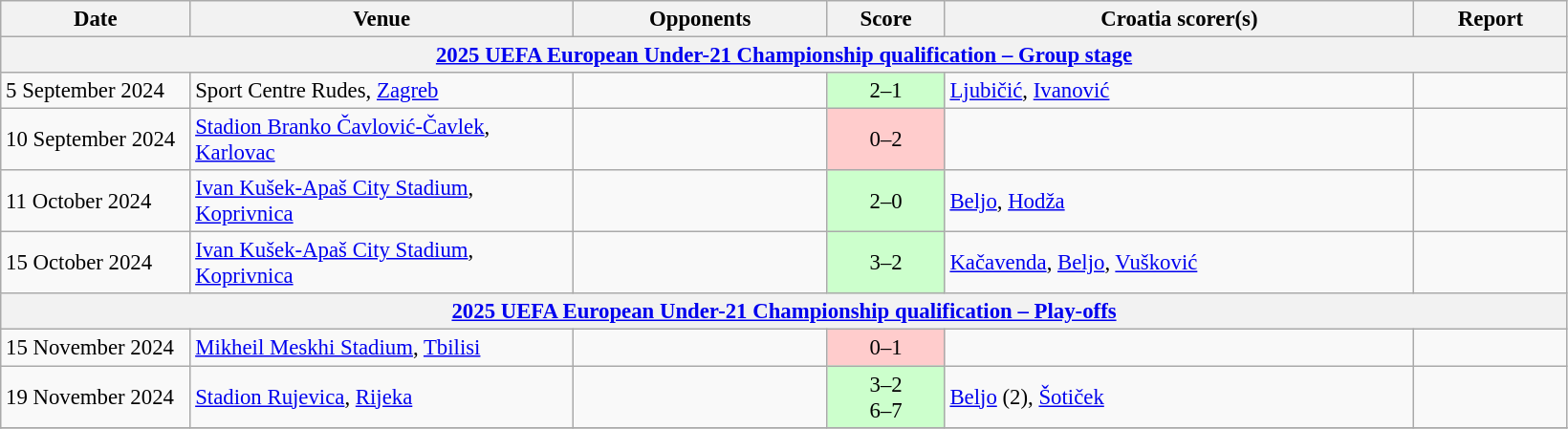<table class="wikitable" style="font-size:95%;">
<tr>
<th width=125>Date</th>
<th width=260>Venue</th>
<th width=170>Opponents</th>
<th width= 75>Score</th>
<th width=320>Croatia scorer(s)</th>
<th width=100>Report</th>
</tr>
<tr>
<th colspan=7><a href='#'>2025 UEFA European Under-21 Championship qualification – Group stage</a></th>
</tr>
<tr>
<td>5 September 2024</td>
<td>Sport Centre Rudes, <a href='#'>Zagreb</a></td>
<td></td>
<td align=center bgcolor=#CCFFCC>2–1</td>
<td><a href='#'>Ljubičić</a>, <a href='#'>Ivanović</a></td>
<td></td>
</tr>
<tr>
<td>10 September 2024</td>
<td><a href='#'>Stadion Branko Čavlović-Čavlek</a>, <a href='#'>Karlovac</a></td>
<td></td>
<td align="center" bgcolor="#FFCCCC">0–2</td>
<td></td>
<td></td>
</tr>
<tr>
<td>11 October 2024</td>
<td><a href='#'>Ivan Kušek-Apaš City Stadium</a>, <a href='#'>Koprivnica</a></td>
<td></td>
<td align=center bgcolor=#CCFFCC>2–0</td>
<td><a href='#'>Beljo</a>, <a href='#'>Hodža</a></td>
<td></td>
</tr>
<tr>
<td>15 October 2024</td>
<td><a href='#'>Ivan Kušek-Apaš City Stadium</a>, <a href='#'>Koprivnica</a></td>
<td></td>
<td align=center bgcolor=#CCFFCC>3–2</td>
<td><a href='#'>Kačavenda</a>, <a href='#'>Beljo</a>, <a href='#'>Vušković</a></td>
<td></td>
</tr>
<tr>
<th colspan=7><a href='#'>2025 UEFA European Under-21 Championship qualification – Play-offs</a></th>
</tr>
<tr>
<td>15 November 2024</td>
<td><a href='#'>Mikheil Meskhi Stadium</a>, <a href='#'>Tbilisi</a></td>
<td></td>
<td align="center" bgcolor="#FFCCCC">0–1</td>
<td></td>
<td></td>
</tr>
<tr>
<td>19 November 2024</td>
<td><a href='#'>Stadion Rujevica</a>, <a href='#'>Rijeka</a></td>
<td></td>
<td align=center bgcolor=#CCFFCC>3–2  <br>6–7 </td>
<td><a href='#'>Beljo</a> (2), <a href='#'>Šotiček</a></td>
<td></td>
</tr>
<tr>
</tr>
</table>
